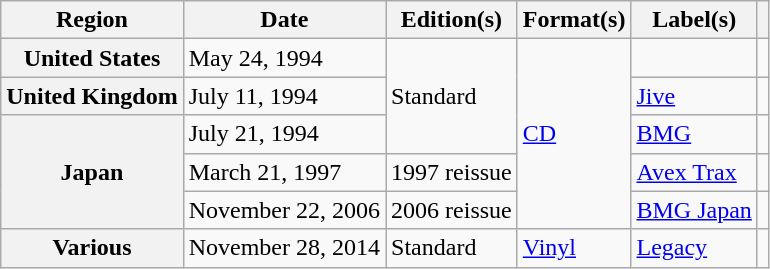<table class="wikitable sortable plainrowheaders">
<tr>
<th scope="col">Region</th>
<th scope="col">Date</th>
<th scope="col">Edition(s)</th>
<th scope="col">Format(s)</th>
<th scope="col">Label(s)</th>
<th scope="col"></th>
</tr>
<tr>
<th scope="row">United States</th>
<td>May 24, 1994</td>
<td rowspan="3">Standard</td>
<td rowspan="5"><a href='#'>CD</a></td>
<td></td>
<td align="center"></td>
</tr>
<tr>
<th scope="row">United Kingdom</th>
<td>July 11, 1994</td>
<td><a href='#'>Jive</a></td>
<td align="center"></td>
</tr>
<tr>
<th scope="row" rowspan="3">Japan</th>
<td>July 21, 1994</td>
<td rowspan="1"><a href='#'>BMG</a></td>
<td align="center"></td>
</tr>
<tr>
<td>March 21, 1997</td>
<td>1997 reissue</td>
<td rowspan="1"><a href='#'>Avex Trax</a></td>
<td align="center"></td>
</tr>
<tr>
<td>November 22, 2006</td>
<td>2006 reissue</td>
<td rowspan="1"><a href='#'>BMG Japan</a></td>
<td align="center"></td>
</tr>
<tr>
<th scope="row">Various</th>
<td>November 28, 2014</td>
<td>Standard</td>
<td><a href='#'>Vinyl</a> </td>
<td><a href='#'>Legacy</a></td>
<td align="center"></td>
</tr>
</table>
